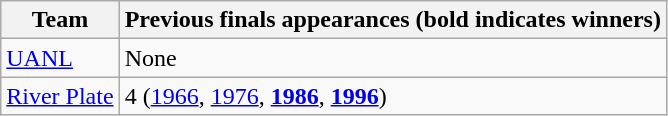<table class="wikitable">
<tr>
<th>Team</th>
<th>Previous finals appearances (bold indicates winners)</th>
</tr>
<tr>
<td> <a href='#'>UANL</a></td>
<td>None</td>
</tr>
<tr>
<td> <a href='#'>River Plate</a></td>
<td>4 (<a href='#'>1966</a>, <a href='#'>1976</a>, <strong><a href='#'>1986</a></strong>, <strong><a href='#'>1996</a></strong>)</td>
</tr>
</table>
